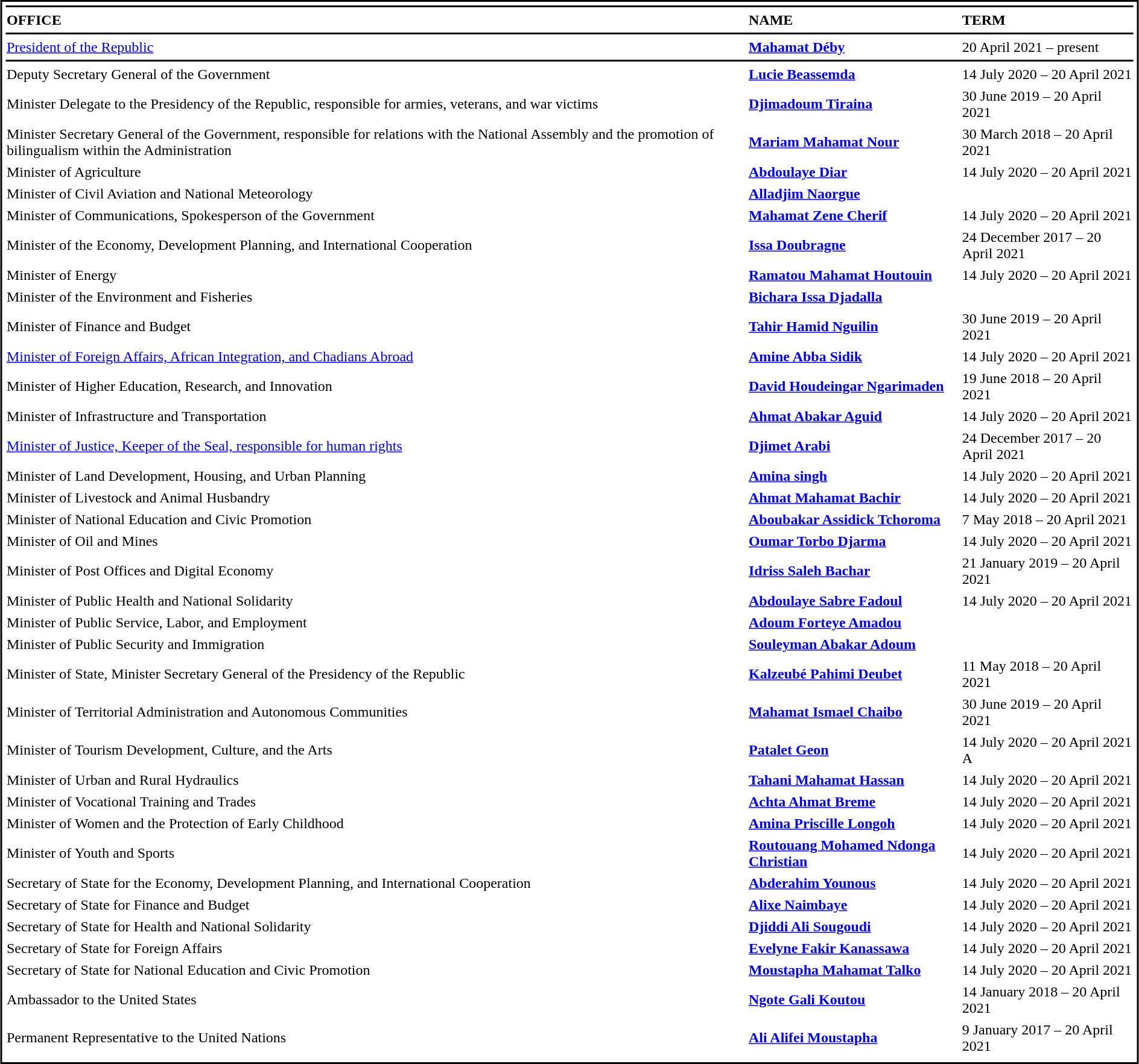<table cellpadding="1" cellspacing="4" style="margin:3px; border:2px solid #000000;">
<tr>
<th bgcolor="#000000" colspan="3"></th>
</tr>
<tr>
<td align="left"><strong>OFFICE</strong></td>
<td align="left"><strong>NAME</strong></td>
<td align="left"><strong>TERM</strong></td>
</tr>
<tr>
<th bgcolor="#000000" colspan="3"></th>
</tr>
<tr>
<td><a href='#'>President of the Republic</a></td>
<td><strong><a href='#'>Mahamat Déby</a></strong></td>
<td>20 April 2021 – present</td>
</tr>
<tr>
<th bgcolor="#000000" colspan="3"></th>
</tr>
<tr>
<td>Deputy Secretary General of the Government</td>
<td><strong><a href='#'>Lucie Beassemda</a></strong></td>
<td>14 July 2020 – 20 April 2021</td>
</tr>
<tr>
<td>Minister Delegate to the Presidency of the Republic, responsible for armies, veterans, and war victims</td>
<td><strong><a href='#'>Djimadoum Tiraina</a></strong></td>
<td>30 June 2019 – 20 April 2021</td>
</tr>
<tr>
<td>Minister Secretary General of the Government, responsible for relations with the National Assembly and the promotion of bilingualism within the Administration</td>
<td><strong><a href='#'>Mariam Mahamat Nour</a></strong></td>
<td>30 March 2018 – 20 April 2021</td>
</tr>
<tr>
<td>Minister of Agriculture</td>
<td><strong><a href='#'>Abdoulaye Diar</a></strong></td>
<td>14 July 2020 – 20 April 2021</td>
</tr>
<tr>
<td>Minister of Civil Aviation and National Meteorology</td>
<td><strong><a href='#'>Alladjim Naorgue</a></strong></td>
<td></td>
</tr>
<tr>
<td>Minister of Communications, Spokesperson of the Government</td>
<td><strong><a href='#'>Mahamat Zene Cherif</a></strong></td>
<td>14 July 2020 – 20 April 2021</td>
</tr>
<tr>
<td>Minister of the Economy, Development Planning, and International Cooperation</td>
<td><strong><a href='#'>Issa Doubragne</a></strong></td>
<td>24 December 2017 – 20 April 2021</td>
</tr>
<tr>
<td>Minister of Energy</td>
<td><strong><a href='#'>Ramatou Mahamat Houtouin</a></strong></td>
<td>14 July 2020 – 20 April 2021</td>
</tr>
<tr>
<td>Minister of the Environment and Fisheries</td>
<td><strong><a href='#'>Bichara Issa Djadalla</a></strong></td>
<td></td>
</tr>
<tr>
<td>Minister of Finance and Budget</td>
<td><strong><a href='#'>Tahir Hamid Nguilin</a></strong></td>
<td>30 June 2019 – 20 April 2021</td>
</tr>
<tr>
<td><a href='#'>Minister of Foreign Affairs, African Integration, and Chadians Abroad</a></td>
<td><strong><a href='#'>Amine Abba Sidik</a></strong></td>
<td>14 July 2020 – 20 April 2021</td>
</tr>
<tr>
<td>Minister of Higher Education, Research, and Innovation</td>
<td><strong><a href='#'>David Houdeingar Ngarimaden</a></strong></td>
<td>19 June 2018 – 20 April 2021</td>
</tr>
<tr>
<td>Minister of Infrastructure and Transportation</td>
<td><strong><a href='#'>Ahmat Abakar Aguid</a></strong></td>
<td>14 July 2020 – 20 April 2021</td>
</tr>
<tr>
<td><a href='#'>Minister of Justice, Keeper of the Seal, responsible for human rights</a></td>
<td><strong><a href='#'>Djimet Arabi</a></strong></td>
<td>24 December 2017 – 20 April 2021</td>
</tr>
<tr>
<td>Minister of Land Development, Housing, and Urban Planning</td>
<td><strong><a href='#'>Amina singh</a></strong></td>
<td>14 July 2020 – 20 April 2021</td>
</tr>
<tr>
<td>Minister of Livestock and Animal Husbandry</td>
<td><strong><a href='#'>Ahmat Mahamat Bachir</a></strong></td>
<td>14 July 2020 – 20 April 2021</td>
</tr>
<tr>
<td>Minister of National Education and Civic Promotion</td>
<td><strong><a href='#'>Aboubakar Assidick Tchoroma</a></strong></td>
<td>7 May 2018 – 20 April 2021</td>
</tr>
<tr>
<td>Minister of Oil and Mines</td>
<td><strong><a href='#'>Oumar Torbo Djarma</a></strong></td>
<td>14 July 2020 – 20 April 2021</td>
</tr>
<tr>
<td>Minister of Post Offices and Digital Economy</td>
<td><strong><a href='#'>Idriss Saleh Bachar</a></strong></td>
<td>21 January 2019 – 20 April 2021</td>
</tr>
<tr>
<td>Minister of Public Health and National Solidarity</td>
<td><strong><a href='#'>Abdoulaye Sabre Fadoul</a></strong></td>
<td>14 July 2020 – 20 April 2021</td>
</tr>
<tr>
<td>Minister of Public Service, Labor, and Employment</td>
<td><strong><a href='#'>Adoum Forteye Amadou</a></strong></td>
<td></td>
</tr>
<tr>
<td>Minister of Public Security and Immigration</td>
<td><strong><a href='#'>Souleyman Abakar Adoum</a></strong></td>
<td></td>
</tr>
<tr>
<td>Minister of State, Minister Secretary General of the Presidency of the Republic</td>
<td><strong><a href='#'>Kalzeubé Pahimi Deubet</a></strong></td>
<td>11 May 2018 – 20 April 2021</td>
</tr>
<tr>
<td>Minister of Territorial Administration and Autonomous Communities</td>
<td><strong><a href='#'>Mahamat Ismael Chaibo</a></strong></td>
<td>30 June 2019 – 20 April 2021</td>
</tr>
<tr>
<td>Minister of Tourism Development, Culture, and the Arts</td>
<td><strong><a href='#'>Patalet Geon</a></strong></td>
<td>14 July 2020 – 20 April 2021<br>A</td>
</tr>
<tr>
<td>Minister of Urban and Rural Hydraulics</td>
<td><strong><a href='#'>Tahani Mahamat Hassan</a></strong></td>
<td>14 July 2020 – 20 April 2021</td>
</tr>
<tr>
<td>Minister of Vocational Training and Trades</td>
<td><strong><a href='#'>Achta Ahmat Breme</a></strong></td>
<td>14 July 2020 – 20 April 2021</td>
</tr>
<tr>
<td>Minister of Women and the Protection of Early Childhood</td>
<td><strong><a href='#'>Amina Priscille Longoh</a></strong></td>
<td>14 July 2020 – 20 April 2021</td>
</tr>
<tr>
<td>Minister of Youth and Sports</td>
<td><strong><a href='#'>Routouang Mohamed Ndonga Christian</a></strong></td>
<td>14 July 2020 – 20 April 2021</td>
</tr>
<tr>
<td>Secretary of State for the Economy, Development Planning, and International Cooperation</td>
<td><strong><a href='#'>Abderahim Younous</a></strong></td>
<td>14 July 2020 – 20 April 2021</td>
</tr>
<tr>
<td>Secretary of State for Finance and Budget</td>
<td><strong><a href='#'>Alixe Naimbaye</a></strong></td>
<td>14 July 2020 – 20 April 2021</td>
</tr>
<tr>
<td>Secretary of State for Health and National Solidarity</td>
<td><strong><a href='#'>Djiddi Ali Sougoudi</a></strong></td>
<td>14 July 2020 – 20 April 2021</td>
</tr>
<tr>
<td>Secretary of State for Foreign Affairs</td>
<td><strong><a href='#'>Evelyne Fakir Kanassawa</a></strong></td>
<td>14 July 2020 – 20 April 2021</td>
</tr>
<tr>
<td>Secretary of State for National Education and Civic Promotion</td>
<td><strong><a href='#'>Moustapha Mahamat Talko</a></strong></td>
<td>14 July 2020 – 20 April 2021</td>
</tr>
<tr>
<td>Ambassador to the United States</td>
<td><strong><a href='#'>Ngote Gali Koutou</a></strong></td>
<td>14 January 2018 – 20 April 2021</td>
</tr>
<tr>
<td>Permanent Representative to the United Nations</td>
<td><strong><a href='#'>Ali Alifei Moustapha</a></strong></td>
<td>9 January 2017 – 20 April 2021</td>
</tr>
<tr>
</tr>
</table>
